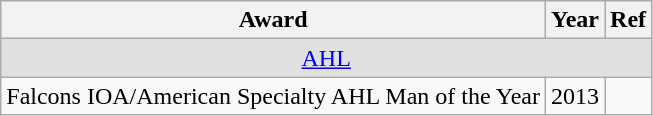<table class="wikitable">
<tr>
<th>Award</th>
<th>Year</th>
<th>Ref</th>
</tr>
<tr ALIGN="center" bgcolor="#e0e0e0">
<td colspan="3"><a href='#'>AHL</a></td>
</tr>
<tr>
<td>Falcons IOA/American Specialty AHL Man of the Year</td>
<td>2013</td>
<td></td>
</tr>
</table>
